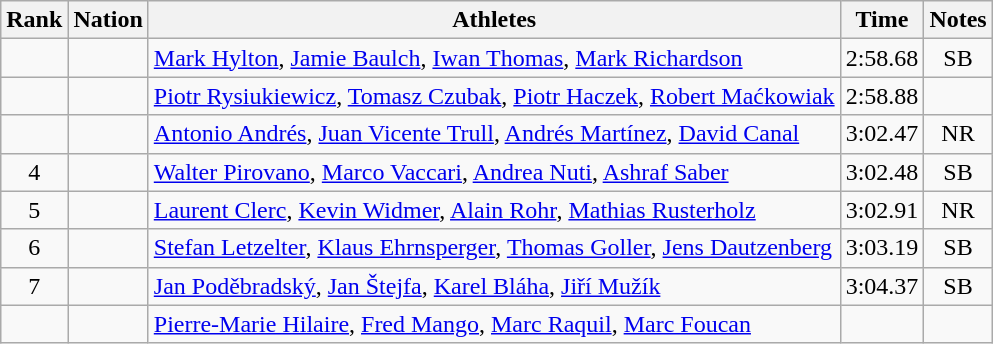<table class="wikitable sortable" style="text-align:center">
<tr>
<th>Rank</th>
<th>Nation</th>
<th>Athletes</th>
<th>Time</th>
<th>Notes</th>
</tr>
<tr>
<td></td>
<td align=left></td>
<td align=left><a href='#'>Mark Hylton</a>, <a href='#'>Jamie Baulch</a>, <a href='#'>Iwan Thomas</a>, <a href='#'>Mark Richardson</a></td>
<td>2:58.68</td>
<td>SB</td>
</tr>
<tr>
<td></td>
<td align=left></td>
<td align=left><a href='#'>Piotr Rysiukiewicz</a>, <a href='#'>Tomasz Czubak</a>, <a href='#'>Piotr Haczek</a>, <a href='#'>Robert Maćkowiak</a></td>
<td>2:58.88</td>
<td></td>
</tr>
<tr>
<td></td>
<td align=left></td>
<td align=left><a href='#'>Antonio Andrés</a>, <a href='#'>Juan Vicente Trull</a>, <a href='#'>Andrés Martínez</a>, <a href='#'>David Canal</a></td>
<td>3:02.47</td>
<td>NR</td>
</tr>
<tr>
<td>4</td>
<td align=left></td>
<td align=left><a href='#'>Walter Pirovano</a>, <a href='#'>Marco Vaccari</a>, <a href='#'>Andrea Nuti</a>, <a href='#'>Ashraf Saber</a></td>
<td>3:02.48</td>
<td>SB</td>
</tr>
<tr>
<td>5</td>
<td align=left></td>
<td align=left><a href='#'>Laurent Clerc</a>, <a href='#'>Kevin Widmer</a>, <a href='#'>Alain Rohr</a>, <a href='#'>Mathias Rusterholz</a></td>
<td>3:02.91</td>
<td>NR</td>
</tr>
<tr>
<td>6</td>
<td align=left></td>
<td align=left><a href='#'>Stefan Letzelter</a>, <a href='#'>Klaus Ehrnsperger</a>, <a href='#'>Thomas Goller</a>, <a href='#'>Jens Dautzenberg</a></td>
<td>3:03.19</td>
<td>SB</td>
</tr>
<tr>
<td>7</td>
<td align=left></td>
<td align=left><a href='#'>Jan Poděbradský</a>, <a href='#'>Jan Štejfa</a>, <a href='#'>Karel Bláha</a>, <a href='#'>Jiří Mužík</a></td>
<td>3:04.37</td>
<td>SB</td>
</tr>
<tr>
<td></td>
<td align=left></td>
<td align=left><a href='#'>Pierre-Marie Hilaire</a>, <a href='#'>Fred Mango</a>, <a href='#'>Marc Raquil</a>, <a href='#'>Marc Foucan</a></td>
<td></td>
<td></td>
</tr>
</table>
